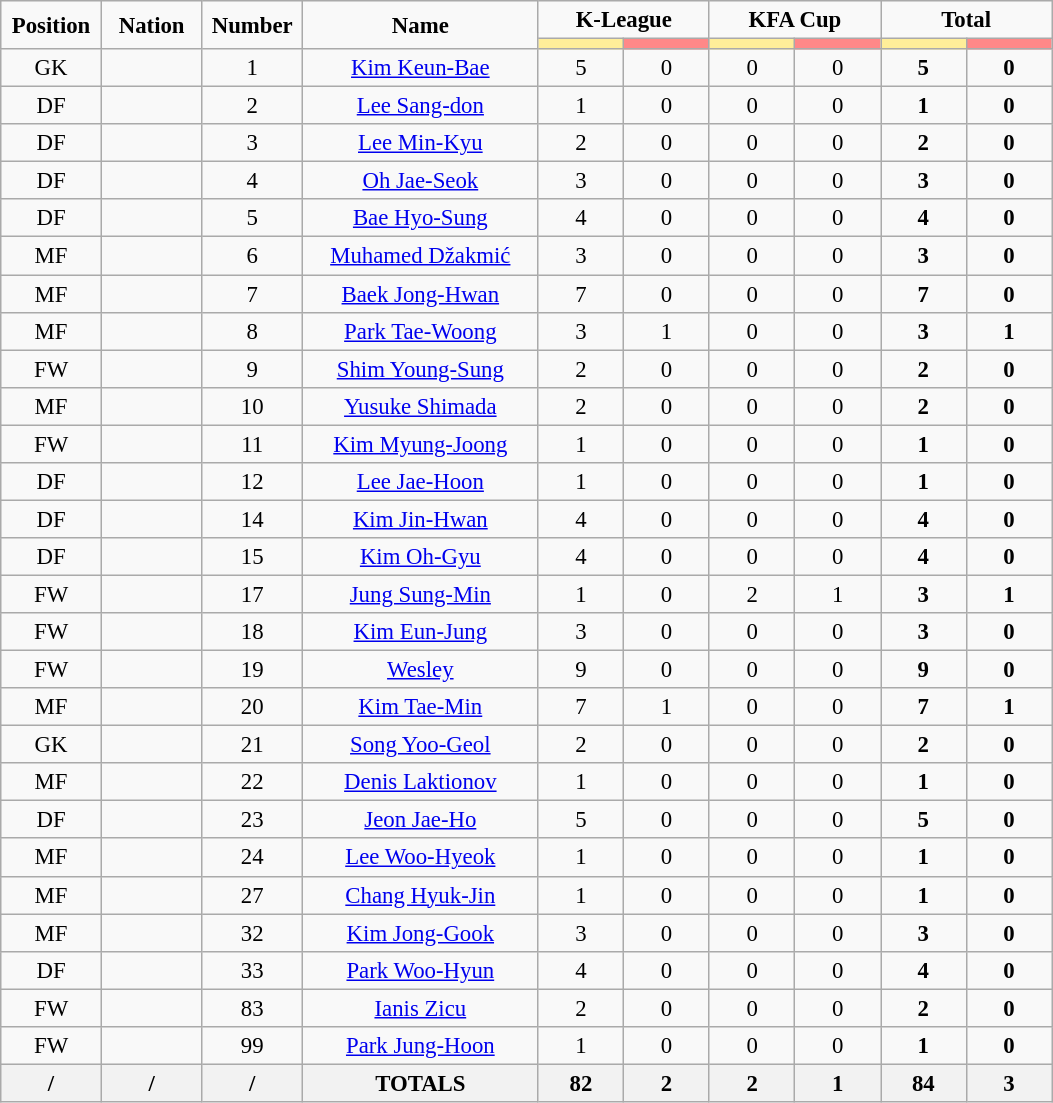<table class="wikitable" style="font-size: 95%; text-align: center;">
<tr>
<td rowspan="2" width="60" align="center"><strong>Position</strong></td>
<td rowspan="2" width="60" align="center"><strong>Nation</strong></td>
<td rowspan="2" width="60" align="center"><strong>Number</strong></td>
<td rowspan="2" width="150" align="center"><strong>Name</strong></td>
<td colspan="2" width="100" align="center"><strong>K-League</strong></td>
<td colspan="2" width="100" align="center"><strong>KFA Cup</strong></td>
<td colspan="2" width="100" align="center"><strong>Total</strong></td>
</tr>
<tr>
<th width="50" style="background: #FFEE99"></th>
<th width="50" style="background: #FF8888"></th>
<th width="50" style="background: #FFEE99"></th>
<th width="50" style="background: #FF8888"></th>
<th width="50" style="background: #FFEE99"></th>
<th width="50" style="background: #FF8888"></th>
</tr>
<tr>
<td>GK</td>
<td></td>
<td>1</td>
<td><a href='#'>Kim Keun-Bae</a></td>
<td>5</td>
<td>0</td>
<td>0</td>
<td>0</td>
<td><strong>5</strong></td>
<td><strong>0</strong></td>
</tr>
<tr>
<td>DF</td>
<td></td>
<td>2</td>
<td><a href='#'>Lee Sang-don</a></td>
<td>1</td>
<td>0</td>
<td>0</td>
<td>0</td>
<td><strong>1</strong></td>
<td><strong>0</strong></td>
</tr>
<tr>
<td>DF</td>
<td></td>
<td>3</td>
<td><a href='#'>Lee Min-Kyu</a></td>
<td>2</td>
<td>0</td>
<td>0</td>
<td>0</td>
<td><strong>2</strong></td>
<td><strong>0</strong></td>
</tr>
<tr>
<td>DF</td>
<td></td>
<td>4</td>
<td><a href='#'>Oh Jae-Seok</a></td>
<td>3</td>
<td>0</td>
<td>0</td>
<td>0</td>
<td><strong>3</strong></td>
<td><strong>0</strong></td>
</tr>
<tr>
<td>DF</td>
<td></td>
<td>5</td>
<td><a href='#'>Bae Hyo-Sung</a></td>
<td>4</td>
<td>0</td>
<td>0</td>
<td>0</td>
<td><strong>4</strong></td>
<td><strong>0</strong></td>
</tr>
<tr>
<td>MF</td>
<td></td>
<td>6</td>
<td><a href='#'>Muhamed Džakmić</a></td>
<td>3</td>
<td>0</td>
<td>0</td>
<td>0</td>
<td><strong>3</strong></td>
<td><strong>0</strong></td>
</tr>
<tr>
<td>MF</td>
<td></td>
<td>7</td>
<td><a href='#'>Baek Jong-Hwan</a></td>
<td>7</td>
<td>0</td>
<td>0</td>
<td>0</td>
<td><strong>7</strong></td>
<td><strong>0</strong></td>
</tr>
<tr>
<td>MF</td>
<td></td>
<td>8</td>
<td><a href='#'>Park Tae-Woong</a></td>
<td>3</td>
<td>1</td>
<td>0</td>
<td>0</td>
<td><strong>3</strong></td>
<td><strong>1</strong></td>
</tr>
<tr>
<td>FW</td>
<td></td>
<td>9</td>
<td><a href='#'>Shim Young-Sung</a></td>
<td>2</td>
<td>0</td>
<td>0</td>
<td>0</td>
<td><strong>2</strong></td>
<td><strong>0</strong></td>
</tr>
<tr>
<td>MF</td>
<td></td>
<td>10</td>
<td><a href='#'>Yusuke Shimada</a></td>
<td>2</td>
<td>0</td>
<td>0</td>
<td>0</td>
<td><strong>2</strong></td>
<td><strong>0</strong></td>
</tr>
<tr>
<td>FW</td>
<td></td>
<td>11</td>
<td><a href='#'>Kim Myung-Joong</a></td>
<td>1</td>
<td>0</td>
<td>0</td>
<td>0</td>
<td><strong>1</strong></td>
<td><strong>0</strong></td>
</tr>
<tr>
<td>DF</td>
<td></td>
<td>12</td>
<td><a href='#'>Lee Jae-Hoon</a></td>
<td>1</td>
<td>0</td>
<td>0</td>
<td>0</td>
<td><strong>1</strong></td>
<td><strong>0</strong></td>
</tr>
<tr>
<td>DF</td>
<td></td>
<td>14</td>
<td><a href='#'>Kim Jin-Hwan</a></td>
<td>4</td>
<td>0</td>
<td>0</td>
<td>0</td>
<td><strong>4</strong></td>
<td><strong>0</strong></td>
</tr>
<tr>
<td>DF</td>
<td></td>
<td>15</td>
<td><a href='#'>Kim Oh-Gyu</a></td>
<td>4</td>
<td>0</td>
<td>0</td>
<td>0</td>
<td><strong>4</strong></td>
<td><strong>0</strong></td>
</tr>
<tr>
<td>FW</td>
<td></td>
<td>17</td>
<td><a href='#'>Jung Sung-Min</a></td>
<td>1</td>
<td>0</td>
<td>2</td>
<td>1</td>
<td><strong>3</strong></td>
<td><strong>1</strong></td>
</tr>
<tr>
<td>FW</td>
<td></td>
<td>18</td>
<td><a href='#'>Kim Eun-Jung</a></td>
<td>3</td>
<td>0</td>
<td>0</td>
<td>0</td>
<td><strong>3</strong></td>
<td><strong>0</strong></td>
</tr>
<tr>
<td>FW</td>
<td></td>
<td>19</td>
<td><a href='#'>Wesley</a></td>
<td>9</td>
<td>0</td>
<td>0</td>
<td>0</td>
<td><strong>9</strong></td>
<td><strong>0</strong></td>
</tr>
<tr>
<td>MF</td>
<td></td>
<td>20</td>
<td><a href='#'>Kim Tae-Min</a></td>
<td>7</td>
<td>1</td>
<td>0</td>
<td>0</td>
<td><strong>7</strong></td>
<td><strong>1</strong></td>
</tr>
<tr>
<td>GK</td>
<td></td>
<td>21</td>
<td><a href='#'>Song Yoo-Geol</a></td>
<td>2</td>
<td>0</td>
<td>0</td>
<td>0</td>
<td><strong>2</strong></td>
<td><strong>0</strong></td>
</tr>
<tr>
<td>MF</td>
<td></td>
<td>22</td>
<td><a href='#'>Denis Laktionov</a></td>
<td>1</td>
<td>0</td>
<td>0</td>
<td>0</td>
<td><strong>1</strong></td>
<td><strong>0</strong></td>
</tr>
<tr>
<td>DF</td>
<td></td>
<td>23</td>
<td><a href='#'>Jeon Jae-Ho</a></td>
<td>5</td>
<td>0</td>
<td>0</td>
<td>0</td>
<td><strong>5</strong></td>
<td><strong>0</strong></td>
</tr>
<tr>
<td>MF</td>
<td></td>
<td>24</td>
<td><a href='#'>Lee Woo-Hyeok</a></td>
<td>1</td>
<td>0</td>
<td>0</td>
<td>0</td>
<td><strong>1</strong></td>
<td><strong>0</strong></td>
</tr>
<tr>
<td>MF</td>
<td></td>
<td>27</td>
<td><a href='#'>Chang Hyuk-Jin</a></td>
<td>1</td>
<td>0</td>
<td>0</td>
<td>0</td>
<td><strong>1</strong></td>
<td><strong>0</strong></td>
</tr>
<tr>
<td>MF</td>
<td></td>
<td>32</td>
<td><a href='#'>Kim Jong-Gook</a></td>
<td>3</td>
<td>0</td>
<td>0</td>
<td>0</td>
<td><strong>3</strong></td>
<td><strong>0</strong></td>
</tr>
<tr>
<td>DF</td>
<td></td>
<td>33</td>
<td><a href='#'>Park Woo-Hyun</a></td>
<td>4</td>
<td>0</td>
<td>0</td>
<td>0</td>
<td><strong>4</strong></td>
<td><strong>0</strong></td>
</tr>
<tr>
<td>FW</td>
<td></td>
<td>83</td>
<td><a href='#'>Ianis Zicu</a></td>
<td>2</td>
<td>0</td>
<td>0</td>
<td>0</td>
<td><strong>2</strong></td>
<td><strong>0</strong></td>
</tr>
<tr>
<td>FW</td>
<td></td>
<td>99</td>
<td><a href='#'>Park Jung-Hoon</a></td>
<td>1</td>
<td>0</td>
<td>0</td>
<td>0</td>
<td><strong>1</strong></td>
<td><strong>0</strong></td>
</tr>
<tr>
<th>/</th>
<th>/</th>
<th>/</th>
<th>TOTALS</th>
<th>82</th>
<th>2</th>
<th>2</th>
<th>1</th>
<th>84</th>
<th>3</th>
</tr>
</table>
